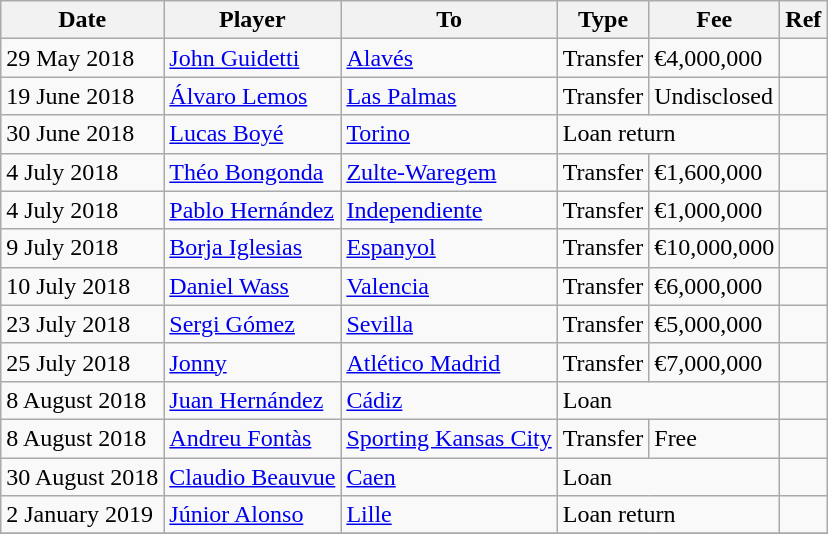<table class="wikitable">
<tr>
<th>Date</th>
<th>Player</th>
<th>To</th>
<th>Type</th>
<th>Fee</th>
<th>Ref</th>
</tr>
<tr>
<td>29 May 2018</td>
<td> <a href='#'>John Guidetti</a></td>
<td> <a href='#'>Alavés</a></td>
<td>Transfer</td>
<td>€4,000,000</td>
<td></td>
</tr>
<tr>
<td>19 June 2018</td>
<td> <a href='#'>Álvaro Lemos</a></td>
<td> <a href='#'>Las Palmas</a></td>
<td>Transfer</td>
<td>Undisclosed</td>
<td></td>
</tr>
<tr>
<td>30 June 2018</td>
<td> <a href='#'>Lucas Boyé</a></td>
<td> <a href='#'>Torino</a></td>
<td colspan=2>Loan return</td>
<td></td>
</tr>
<tr>
<td>4 July 2018</td>
<td> <a href='#'>Théo Bongonda</a></td>
<td> <a href='#'>Zulte-Waregem</a></td>
<td>Transfer</td>
<td>€1,600,000</td>
<td></td>
</tr>
<tr>
<td>4 July 2018</td>
<td> <a href='#'>Pablo Hernández</a></td>
<td> <a href='#'>Independiente</a></td>
<td>Transfer</td>
<td>€1,000,000</td>
<td></td>
</tr>
<tr>
<td>9 July 2018</td>
<td> <a href='#'>Borja Iglesias</a></td>
<td> <a href='#'>Espanyol</a></td>
<td>Transfer</td>
<td>€10,000,000</td>
<td></td>
</tr>
<tr>
<td>10 July 2018</td>
<td> <a href='#'>Daniel Wass</a></td>
<td> <a href='#'>Valencia</a></td>
<td>Transfer</td>
<td>€6,000,000</td>
<td></td>
</tr>
<tr>
<td>23 July 2018</td>
<td> <a href='#'>Sergi Gómez</a></td>
<td> <a href='#'>Sevilla</a></td>
<td>Transfer</td>
<td>€5,000,000</td>
<td></td>
</tr>
<tr>
<td>25 July 2018</td>
<td> <a href='#'>Jonny</a></td>
<td> <a href='#'>Atlético Madrid</a></td>
<td>Transfer</td>
<td>€7,000,000</td>
<td></td>
</tr>
<tr>
<td>8 August 2018</td>
<td> <a href='#'>Juan Hernández</a></td>
<td> <a href='#'>Cádiz</a></td>
<td colspan=2>Loan</td>
<td></td>
</tr>
<tr>
<td>8 August 2018</td>
<td> <a href='#'>Andreu Fontàs</a></td>
<td> <a href='#'>Sporting Kansas City</a></td>
<td>Transfer</td>
<td>Free</td>
<td></td>
</tr>
<tr>
<td>30 August 2018</td>
<td> <a href='#'>Claudio Beauvue</a></td>
<td> <a href='#'>Caen</a></td>
<td colspan=2>Loan</td>
<td></td>
</tr>
<tr>
<td>2 January 2019</td>
<td> <a href='#'>Júnior Alonso</a></td>
<td> <a href='#'>Lille</a></td>
<td colspan=2>Loan return</td>
<td></td>
</tr>
<tr>
</tr>
</table>
